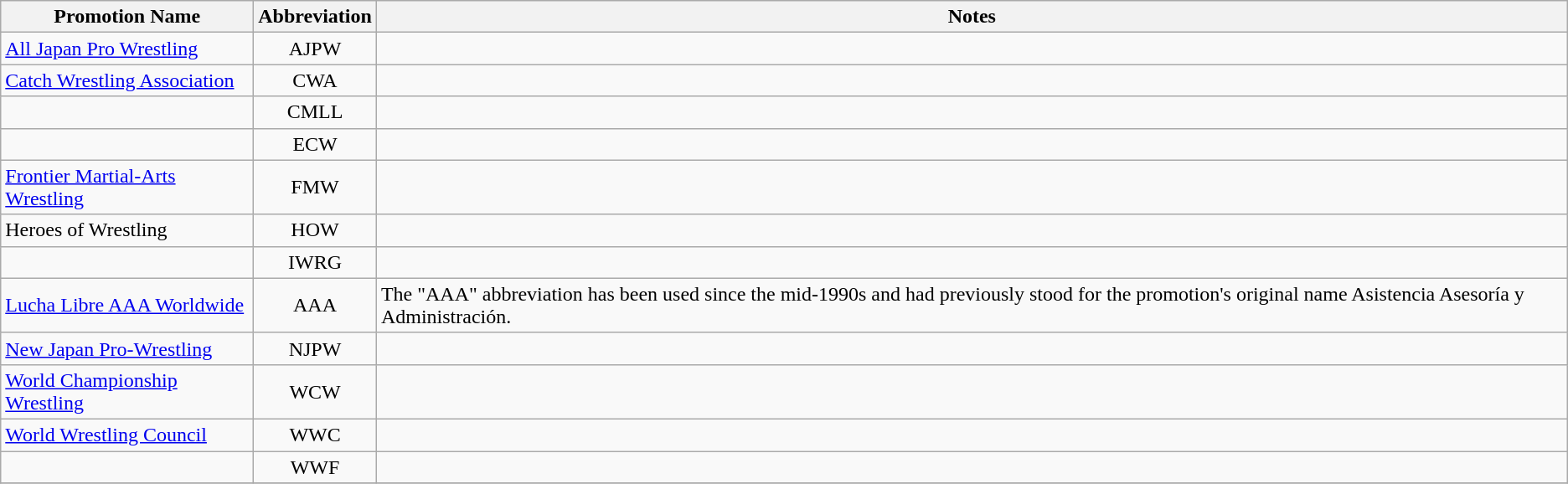<table class="wikitable">
<tr>
<th>Promotion Name</th>
<th>Abbreviation</th>
<th>Notes</th>
</tr>
<tr>
<td><a href='#'>All Japan Pro Wrestling</a></td>
<td align=center>AJPW</td>
<td></td>
</tr>
<tr>
<td><a href='#'>Catch Wrestling Association</a></td>
<td align=center>CWA</td>
<td></td>
</tr>
<tr>
<td></td>
<td align=center>CMLL</td>
<td></td>
</tr>
<tr>
<td></td>
<td align=center>ECW</td>
<td></td>
</tr>
<tr>
<td><a href='#'>Frontier Martial-Arts Wrestling</a></td>
<td align=center>FMW</td>
<td></td>
</tr>
<tr>
<td>Heroes of Wrestling</td>
<td align=center>HOW</td>
<td></td>
</tr>
<tr>
<td></td>
<td align=center>IWRG</td>
<td></td>
</tr>
<tr>
<td><a href='#'>Lucha Libre AAA Worldwide</a></td>
<td align=center>AAA</td>
<td>The "AAA" abbreviation has been used since the mid-1990s and had previously stood for the promotion's original name Asistencia Asesoría y Administración.</td>
</tr>
<tr>
<td><a href='#'>New Japan Pro-Wrestling</a></td>
<td align=center>NJPW</td>
<td></td>
</tr>
<tr>
<td><a href='#'>World Championship Wrestling</a></td>
<td align=center>WCW</td>
<td></td>
</tr>
<tr>
<td><a href='#'>World Wrestling Council</a></td>
<td align=center>WWC</td>
<td></td>
</tr>
<tr>
<td></td>
<td align=center>WWF</td>
<td></td>
</tr>
<tr>
</tr>
</table>
